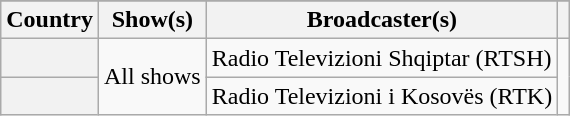<table class="wikitable plainrowheaders">
<tr>
</tr>
<tr>
<th>Country</th>
<th>Show(s)</th>
<th>Broadcaster(s)</th>
<th></th>
</tr>
<tr>
<th scope="row"></th>
<td rowspan="2">All shows</td>
<td>Radio Televizioni Shqiptar (RTSH)</td>
<td rowspan="2"></td>
</tr>
<tr>
<th scope="row"></th>
<td>Radio Televizioni i Kosovës (RTK)</td>
</tr>
</table>
